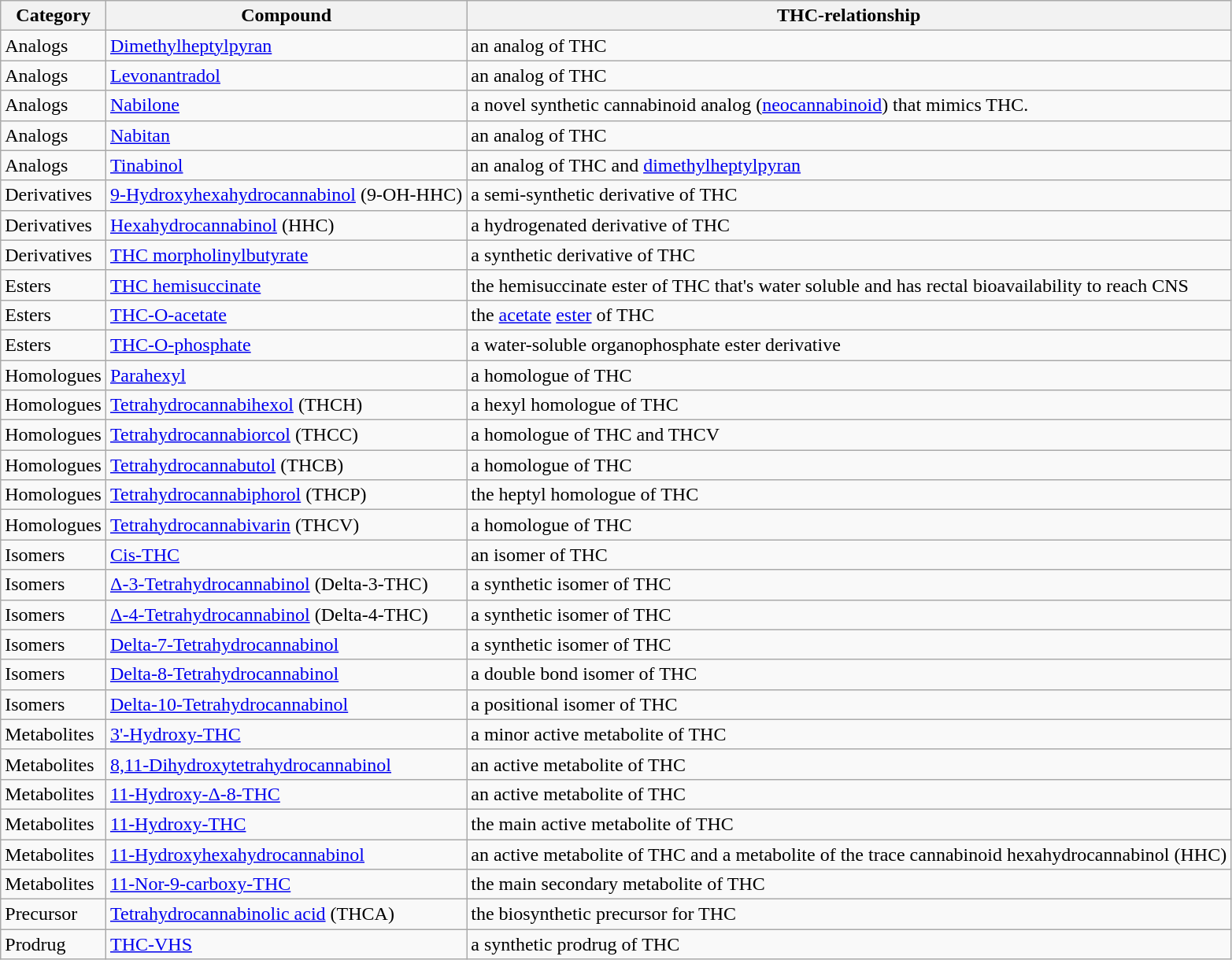<table class="wikitable">
<tr>
<th>Category</th>
<th>Compound</th>
<th>THC-relationship</th>
</tr>
<tr>
<td>Analogs</td>
<td><a href='#'>Dimethylheptylpyran</a></td>
<td>an analog of THC</td>
</tr>
<tr>
<td>Analogs</td>
<td><a href='#'>Levonantradol</a></td>
<td>an analog of THC</td>
</tr>
<tr>
<td>Analogs</td>
<td><a href='#'>Nabilone</a></td>
<td>a novel synthetic cannabinoid analog (<a href='#'>neocannabinoid</a>) that mimics THC.</td>
</tr>
<tr>
<td>Analogs</td>
<td><a href='#'>Nabitan</a></td>
<td>an analog of THC</td>
</tr>
<tr>
<td>Analogs</td>
<td><a href='#'>Tinabinol</a></td>
<td>an analog of THC and <a href='#'>dimethylheptylpyran</a></td>
</tr>
<tr>
<td>Derivatives</td>
<td><a href='#'>9-Hydroxyhexahydrocannabinol</a> (9-OH-HHC)</td>
<td>a semi-synthetic derivative of THC</td>
</tr>
<tr>
<td>Derivatives</td>
<td><a href='#'>Hexahydrocannabinol</a> (HHC)</td>
<td>a hydrogenated derivative of THC</td>
</tr>
<tr>
<td>Derivatives</td>
<td><a href='#'>THC morpholinylbutyrate</a></td>
<td>a synthetic derivative of THC</td>
</tr>
<tr>
<td>Esters</td>
<td><a href='#'>THC hemisuccinate</a></td>
<td>the hemisuccinate ester of THC that's water soluble and has rectal bioavailability to reach CNS</td>
</tr>
<tr>
<td>Esters</td>
<td><a href='#'>THC-O-acetate</a></td>
<td>the <a href='#'>acetate</a> <a href='#'>ester</a> of THC</td>
</tr>
<tr>
<td>Esters</td>
<td><a href='#'>THC-O-phosphate</a></td>
<td>a water-soluble organophosphate ester derivative</td>
</tr>
<tr>
<td>Homologues</td>
<td><a href='#'>Parahexyl</a></td>
<td>a homologue of THC</td>
</tr>
<tr>
<td>Homologues</td>
<td><a href='#'>Tetrahydrocannabihexol</a> (THCH)</td>
<td>a hexyl homologue of THC</td>
</tr>
<tr>
<td>Homologues</td>
<td><a href='#'>Tetrahydrocannabiorcol</a> (THCC)</td>
<td>a homologue of THC and THCV</td>
</tr>
<tr>
<td>Homologues</td>
<td><a href='#'>Tetrahydrocannabutol</a> (THCB)</td>
<td>a homologue of THC</td>
</tr>
<tr>
<td>Homologues</td>
<td><a href='#'>Tetrahydrocannabiphorol</a> (THCP)</td>
<td>the heptyl homologue of THC</td>
</tr>
<tr>
<td>Homologues</td>
<td><a href='#'>Tetrahydrocannabivarin</a> (THCV)</td>
<td>a homologue of THC</td>
</tr>
<tr>
<td>Isomers</td>
<td><a href='#'>Cis-THC</a></td>
<td>an isomer of THC</td>
</tr>
<tr>
<td>Isomers</td>
<td><a href='#'>Δ-3-Tetrahydrocannabinol</a> (Delta-3-THC)</td>
<td>a synthetic isomer of THC</td>
</tr>
<tr>
<td>Isomers</td>
<td><a href='#'>Δ-4-Tetrahydrocannabinol</a> (Delta-4-THC)</td>
<td>a synthetic isomer of THC</td>
</tr>
<tr>
<td>Isomers</td>
<td><a href='#'>Delta-7-Tetrahydrocannabinol</a></td>
<td>a synthetic isomer of THC</td>
</tr>
<tr>
<td>Isomers</td>
<td><a href='#'>Delta-8-Tetrahydrocannabinol</a></td>
<td>a double bond isomer of THC</td>
</tr>
<tr>
<td>Isomers</td>
<td><a href='#'>Delta-10-Tetrahydrocannabinol</a></td>
<td>a positional isomer of THC</td>
</tr>
<tr>
<td>Metabolites</td>
<td><a href='#'>3'-Hydroxy-THC</a></td>
<td>a minor active metabolite of THC</td>
</tr>
<tr>
<td>Metabolites</td>
<td><a href='#'>8,11-Dihydroxytetrahydrocannabinol</a></td>
<td>an active metabolite of THC</td>
</tr>
<tr>
<td>Metabolites</td>
<td><a href='#'>11-Hydroxy-Δ-8-THC</a></td>
<td>an active metabolite of THC</td>
</tr>
<tr>
<td>Metabolites</td>
<td><a href='#'>11-Hydroxy-THC</a></td>
<td>the main active metabolite of THC</td>
</tr>
<tr>
<td>Metabolites</td>
<td><a href='#'>11-Hydroxyhexahydrocannabinol</a></td>
<td>an active metabolite of THC and a metabolite of the trace cannabinoid hexahydrocannabinol (HHC)</td>
</tr>
<tr>
<td>Metabolites</td>
<td><a href='#'>11-Nor-9-carboxy-THC</a></td>
<td>the main secondary metabolite of THC</td>
</tr>
<tr>
<td>Precursor</td>
<td><a href='#'>Tetrahydrocannabinolic acid</a> (THCA)</td>
<td>the biosynthetic precursor for THC</td>
</tr>
<tr>
<td>Prodrug</td>
<td><a href='#'>THC-VHS</a></td>
<td>a synthetic prodrug of THC</td>
</tr>
</table>
